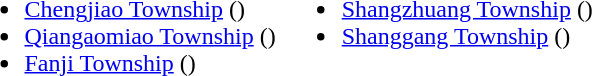<table>
<tr>
<td valign="top"><br><ul><li><a href='#'>Chengjiao Township</a> ()</li><li><a href='#'>Qiangaomiao Township</a> ()</li><li><a href='#'>Fanji Township</a> ()</li></ul></td>
<td valign="top"><br><ul><li><a href='#'>Shangzhuang Township</a> ()</li><li><a href='#'>Shanggang Township</a> ()</li></ul></td>
</tr>
</table>
